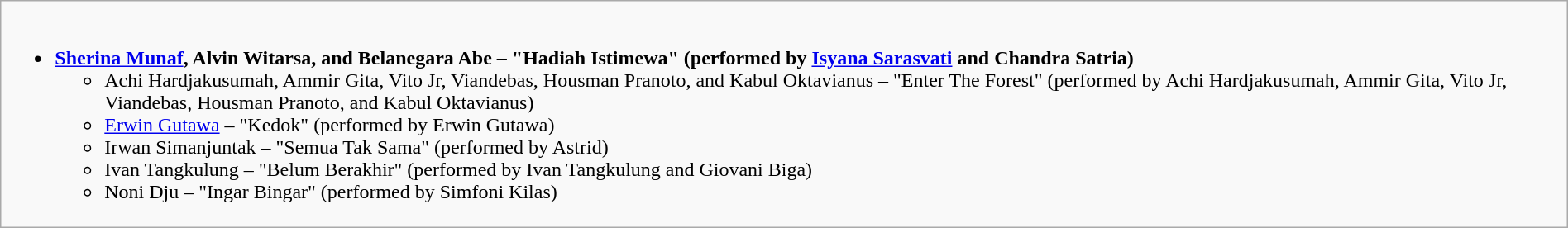<table class="wikitable" width="100%">
<tr>
<td style="vertical-align:top;" width="50%"><br><ul><li><strong><a href='#'>Sherina Munaf</a>, Alvin Witarsa, and Belanegara Abe – "Hadiah Istimewa" (performed by <a href='#'>Isyana Sarasvati</a> and Chandra Satria)</strong><ul><li>Achi Hardjakusumah, Ammir Gita, Vito Jr, Viandebas, Housman Pranoto, and Kabul Oktavianus – "Enter The Forest" (performed by Achi Hardjakusumah, Ammir Gita, Vito Jr, Viandebas, Housman Pranoto, and Kabul Oktavianus)</li><li><a href='#'>Erwin Gutawa</a> – "Kedok" (performed by Erwin Gutawa)</li><li>Irwan Simanjuntak – "Semua Tak Sama" (performed by Astrid)</li><li>Ivan Tangkulung – "Belum Berakhir" (performed by Ivan Tangkulung and Giovani Biga)</li><li>Noni Dju – "Ingar Bingar" (performed by Simfoni Kilas)</li></ul></li></ul></td>
</tr>
</table>
